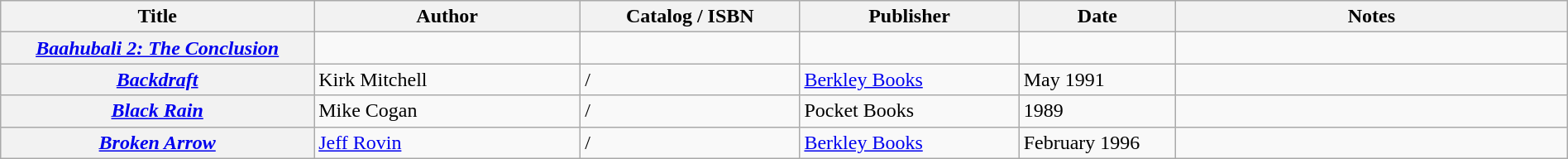<table class="wikitable sortable" style="width:100%;">
<tr>
<th width=20%>Title</th>
<th width=17%>Author</th>
<th width=14%>Catalog / ISBN</th>
<th width=14%>Publisher</th>
<th width=10%>Date</th>
<th width=25%>Notes</th>
</tr>
<tr>
<th><em><a href='#'>Baahubali 2: The Conclusion</a></em></th>
<td></td>
<td></td>
<td></td>
<td></td>
<td></td>
</tr>
<tr>
<th><em><a href='#'>Backdraft</a></em></th>
<td>Kirk Mitchell</td>
<td> / </td>
<td><a href='#'>Berkley Books</a></td>
<td>May 1991</td>
<td></td>
</tr>
<tr>
<th><em><a href='#'>Black Rain</a></em></th>
<td>Mike Cogan</td>
<td> / </td>
<td>Pocket Books</td>
<td>1989</td>
<td></td>
</tr>
<tr>
<th><em><a href='#'>Broken Arrow</a></em></th>
<td><a href='#'>Jeff Rovin</a></td>
<td> / </td>
<td><a href='#'>Berkley Books</a></td>
<td>February 1996</td>
<td></td>
</tr>
</table>
